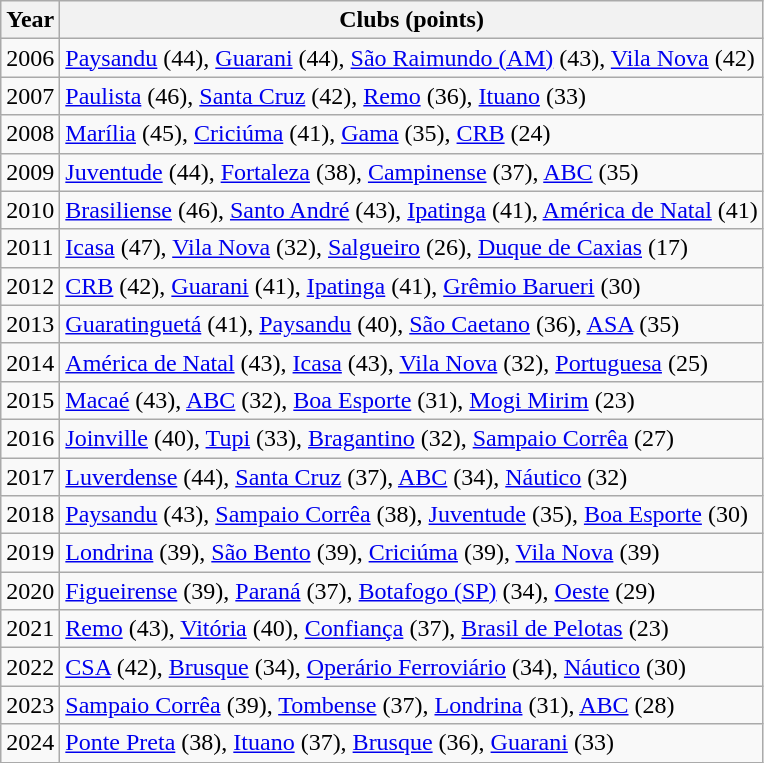<table class="wikitable">
<tr>
<th>Year</th>
<th>Clubs (points)</th>
</tr>
<tr>
<td>2006</td>
<td><a href='#'>Paysandu</a> (44), <a href='#'>Guarani</a> (44), <a href='#'>São Raimundo (AM)</a> (43), <a href='#'>Vila Nova</a> (42)</td>
</tr>
<tr>
<td>2007</td>
<td><a href='#'>Paulista</a> (46), <a href='#'>Santa Cruz</a> (42), <a href='#'>Remo</a> (36), <a href='#'>Ituano</a> (33)</td>
</tr>
<tr>
<td>2008</td>
<td><a href='#'>Marília</a> (45), <a href='#'>Criciúma</a> (41), <a href='#'>Gama</a> (35), <a href='#'>CRB</a> (24)</td>
</tr>
<tr>
<td>2009</td>
<td><a href='#'>Juventude</a> (44), <a href='#'>Fortaleza</a> (38), <a href='#'>Campinense</a> (37), <a href='#'>ABC</a> (35)</td>
</tr>
<tr>
<td>2010</td>
<td><a href='#'>Brasiliense</a> (46), <a href='#'>Santo André</a> (43), <a href='#'>Ipatinga</a> (41), <a href='#'>América de Natal</a> (41)</td>
</tr>
<tr>
<td>2011</td>
<td><a href='#'>Icasa</a> (47), <a href='#'>Vila Nova</a> (32), <a href='#'>Salgueiro</a> (26), <a href='#'>Duque de Caxias</a> (17)</td>
</tr>
<tr>
<td>2012</td>
<td><a href='#'>CRB</a> (42), <a href='#'>Guarani</a> (41), <a href='#'>Ipatinga</a> (41), <a href='#'>Grêmio Barueri</a> (30)</td>
</tr>
<tr>
<td>2013</td>
<td><a href='#'>Guaratinguetá</a> (41), <a href='#'>Paysandu</a> (40), <a href='#'>São Caetano</a> (36), <a href='#'>ASA</a> (35)</td>
</tr>
<tr>
<td>2014</td>
<td><a href='#'>América de Natal</a> (43), <a href='#'>Icasa</a> (43), <a href='#'>Vila Nova</a> (32), <a href='#'>Portuguesa</a> (25)</td>
</tr>
<tr>
<td>2015</td>
<td><a href='#'>Macaé</a> (43), <a href='#'>ABC</a> (32), <a href='#'>Boa Esporte</a> (31), <a href='#'>Mogi Mirim</a> (23)</td>
</tr>
<tr>
<td>2016</td>
<td><a href='#'>Joinville</a> (40), <a href='#'>Tupi</a> (33), <a href='#'>Bragantino</a> (32), <a href='#'>Sampaio Corrêa</a> (27)</td>
</tr>
<tr>
<td>2017</td>
<td><a href='#'>Luverdense</a> (44), <a href='#'>Santa Cruz</a> (37), <a href='#'>ABC</a> (34), <a href='#'>Náutico</a> (32)</td>
</tr>
<tr>
<td>2018</td>
<td><a href='#'>Paysandu</a> (43), <a href='#'>Sampaio Corrêa</a> (38), <a href='#'>Juventude</a> (35), <a href='#'>Boa Esporte</a> (30)</td>
</tr>
<tr>
<td>2019</td>
<td><a href='#'>Londrina</a> (39), <a href='#'>São Bento</a> (39), <a href='#'>Criciúma</a> (39), <a href='#'>Vila Nova</a> (39)</td>
</tr>
<tr>
<td>2020</td>
<td><a href='#'>Figueirense</a> (39), <a href='#'>Paraná</a> (37), <a href='#'>Botafogo (SP)</a> (34), <a href='#'>Oeste</a> (29)</td>
</tr>
<tr>
<td>2021</td>
<td><a href='#'>Remo</a> (43), <a href='#'>Vitória</a> (40), <a href='#'>Confiança</a> (37), <a href='#'>Brasil de Pelotas</a> (23)</td>
</tr>
<tr>
<td>2022</td>
<td><a href='#'>CSA</a> (42), <a href='#'>Brusque</a> (34), <a href='#'>Operário Ferroviário</a> (34), <a href='#'>Náutico</a> (30)</td>
</tr>
<tr>
<td>2023</td>
<td><a href='#'>Sampaio Corrêa</a> (39), <a href='#'>Tombense</a> (37), <a href='#'>Londrina</a> (31), <a href='#'>ABC</a> (28)</td>
</tr>
<tr>
<td>2024</td>
<td><a href='#'>Ponte Preta</a> (38), <a href='#'>Ituano</a> (37), <a href='#'>Brusque</a> (36), <a href='#'>Guarani</a> (33)</td>
</tr>
</table>
